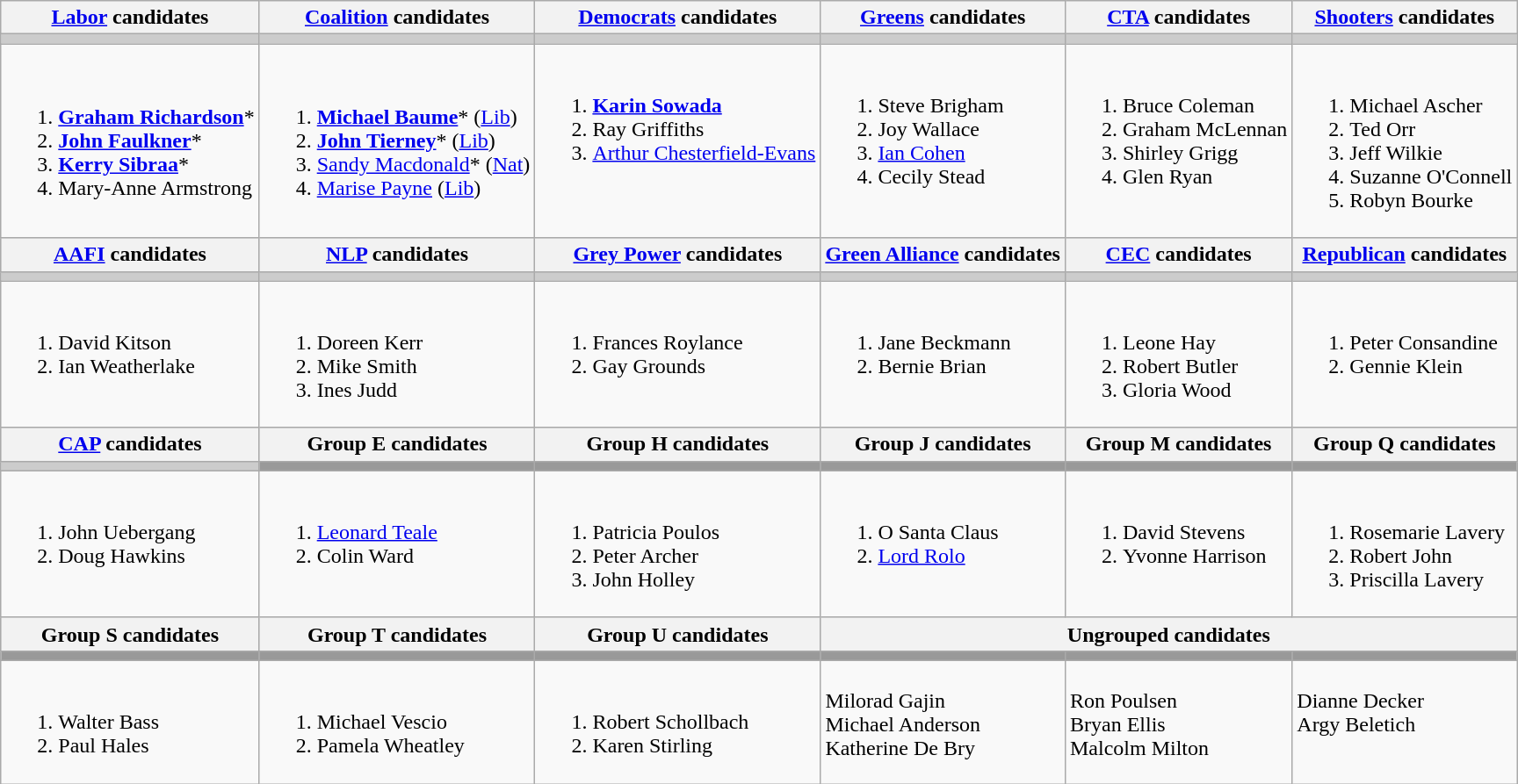<table class="wikitable">
<tr>
<th><a href='#'>Labor</a> candidates</th>
<th><a href='#'>Coalition</a> candidates</th>
<th><a href='#'>Democrats</a> candidates</th>
<th><a href='#'>Greens</a> candidates</th>
<th><a href='#'>CTA</a> candidates</th>
<th><a href='#'>Shooters</a> candidates</th>
</tr>
<tr bgcolor="#cccccc">
<td></td>
<td></td>
<td></td>
<td></td>
<td></td>
<td></td>
</tr>
<tr>
<td><br><ol><li><strong><a href='#'>Graham Richardson</a></strong>*</li><li><strong><a href='#'>John Faulkner</a></strong>*</li><li><strong><a href='#'>Kerry Sibraa</a></strong>*</li><li>Mary-Anne Armstrong</li></ol></td>
<td><br><ol><li><strong><a href='#'>Michael Baume</a></strong>* (<a href='#'>Lib</a>)</li><li><strong><a href='#'>John Tierney</a></strong>* (<a href='#'>Lib</a>)</li><li><a href='#'>Sandy Macdonald</a>* (<a href='#'>Nat</a>)</li><li><a href='#'>Marise Payne</a> (<a href='#'>Lib</a>)</li></ol></td>
<td valign=top><br><ol><li><strong><a href='#'>Karin Sowada</a></strong></li><li>Ray Griffiths</li><li><a href='#'>Arthur Chesterfield-Evans</a></li></ol></td>
<td valign=top><br><ol><li>Steve Brigham</li><li>Joy Wallace</li><li><a href='#'>Ian Cohen</a></li><li>Cecily Stead</li></ol></td>
<td valign=top><br><ol><li>Bruce Coleman</li><li>Graham McLennan</li><li>Shirley Grigg</li><li>Glen Ryan</li></ol></td>
<td valign=top><br><ol><li>Michael Ascher</li><li>Ted Orr</li><li>Jeff Wilkie</li><li>Suzanne O'Connell</li><li>Robyn Bourke</li></ol></td>
</tr>
<tr bgcolor="#cccccc">
<th><a href='#'>AAFI</a> candidates</th>
<th><a href='#'>NLP</a> candidates</th>
<th><a href='#'>Grey Power</a> candidates</th>
<th><a href='#'>Green Alliance</a> candidates</th>
<th><a href='#'>CEC</a> candidates</th>
<th><a href='#'>Republican</a> candidates</th>
</tr>
<tr bgcolor="#cccccc">
<td></td>
<td></td>
<td></td>
<td></td>
<td></td>
<td></td>
</tr>
<tr>
<td valign=top><br><ol><li>David Kitson</li><li>Ian Weatherlake</li></ol></td>
<td valign=top><br><ol><li>Doreen Kerr</li><li>Mike Smith</li><li>Ines Judd</li></ol></td>
<td valign=top><br><ol><li>Frances Roylance</li><li>Gay Grounds</li></ol></td>
<td valign=top><br><ol><li>Jane Beckmann</li><li>Bernie Brian</li></ol></td>
<td valign=top><br><ol><li>Leone Hay</li><li>Robert Butler</li><li>Gloria Wood</li></ol></td>
<td valign=top><br><ol><li>Peter Consandine</li><li>Gennie Klein</li></ol></td>
</tr>
<tr bgcolor="#cccccc">
<th><a href='#'>CAP</a> candidates</th>
<th>Group E candidates</th>
<th>Group H candidates</th>
<th>Group J candidates</th>
<th>Group M candidates</th>
<th>Group Q candidates</th>
</tr>
<tr bgcolor="#cccccc">
<td></td>
<td bgcolor="#999999"></td>
<td bgcolor="#999999"></td>
<td bgcolor="#999999"></td>
<td bgcolor="#999999"></td>
<td bgcolor="#999999"></td>
</tr>
<tr>
<td valign=top><br><ol><li>John Uebergang</li><li>Doug Hawkins</li></ol></td>
<td valign=top><br><ol><li><a href='#'>Leonard Teale</a></li><li>Colin Ward</li></ol></td>
<td valign=top><br><ol><li>Patricia Poulos</li><li>Peter Archer</li><li>John Holley</li></ol></td>
<td valign=top><br><ol><li>O Santa Claus</li><li><a href='#'>Lord Rolo</a></li></ol></td>
<td valign=top><br><ol><li>David Stevens</li><li>Yvonne Harrison</li></ol></td>
<td valign=top><br><ol><li>Rosemarie Lavery</li><li>Robert John</li><li>Priscilla Lavery</li></ol></td>
</tr>
<tr bgcolor="#cccccc">
<th>Group S candidates</th>
<th>Group T candidates</th>
<th>Group U candidates</th>
<th colspan="3">Ungrouped candidates</th>
</tr>
<tr bgcolor="#cccccc">
<td bgcolor="#999999"></td>
<td bgcolor="#999999"></td>
<td bgcolor="#999999"></td>
<td bgcolor="#999999"></td>
<td bgcolor="#999999"></td>
<td bgcolor="#999999"></td>
</tr>
<tr>
<td valign=top><br><ol><li>Walter Bass</li><li>Paul Hales</li></ol></td>
<td valign=top><br><ol><li>Michael Vescio</li><li>Pamela Wheatley</li></ol></td>
<td valign=top><br><ol><li>Robert Schollbach</li><li>Karen Stirling</li></ol></td>
<td valign=top><br>Milorad Gajin<br>
Michael Anderson<br>
Katherine De Bry</td>
<td valign=top><br>Ron Poulsen<br>
Bryan Ellis<br>
Malcolm Milton</td>
<td valign=top><br>Dianne Decker<br>
Argy Beletich</td>
</tr>
</table>
